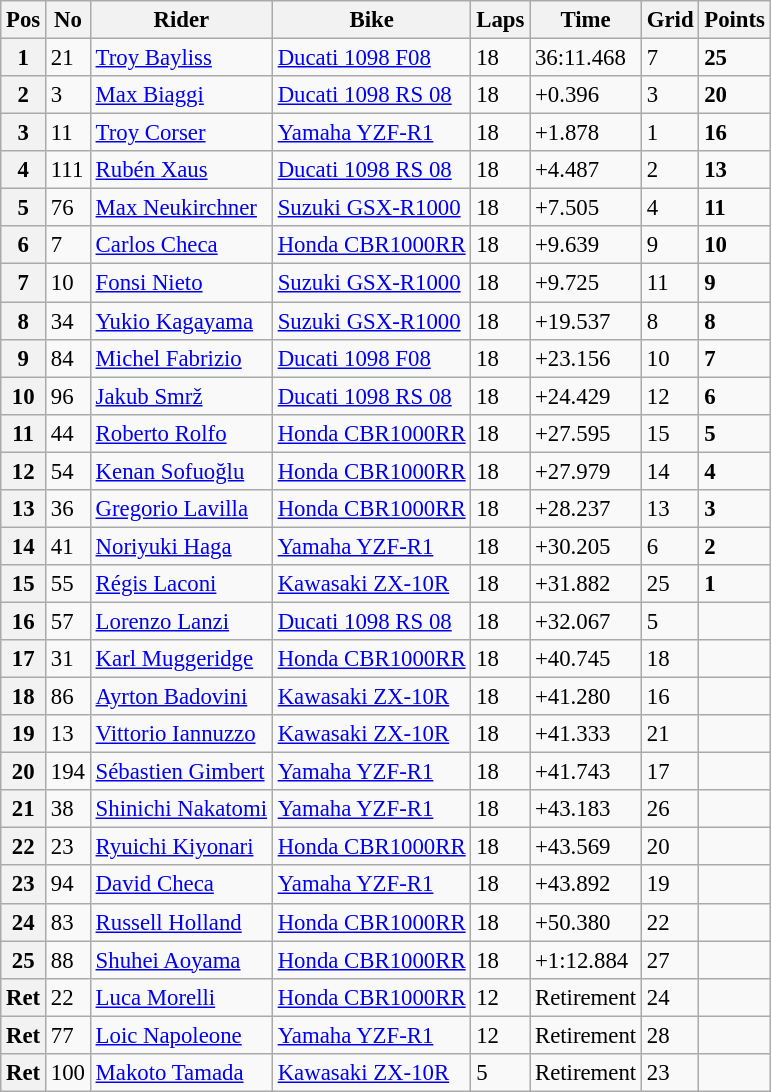<table class="wikitable" style="font-size: 95%;">
<tr>
<th>Pos</th>
<th>No</th>
<th>Rider</th>
<th>Bike</th>
<th>Laps</th>
<th>Time</th>
<th>Grid</th>
<th>Points</th>
</tr>
<tr>
<th>1</th>
<td>21</td>
<td> <a href='#'>Troy Bayliss</a></td>
<td><a href='#'>Ducati 1098 F08</a></td>
<td>18</td>
<td>36:11.468</td>
<td>7</td>
<td><strong>25</strong></td>
</tr>
<tr>
<th>2</th>
<td>3</td>
<td> <a href='#'>Max Biaggi</a></td>
<td><a href='#'>Ducati 1098 RS 08</a></td>
<td>18</td>
<td>+0.396</td>
<td>3</td>
<td><strong>20</strong></td>
</tr>
<tr>
<th>3</th>
<td>11</td>
<td> <a href='#'>Troy Corser</a></td>
<td><a href='#'>Yamaha YZF-R1</a></td>
<td>18</td>
<td>+1.878</td>
<td>1</td>
<td><strong>16</strong></td>
</tr>
<tr>
<th>4</th>
<td>111</td>
<td> <a href='#'>Rubén Xaus</a></td>
<td><a href='#'>Ducati 1098 RS 08</a></td>
<td>18</td>
<td>+4.487</td>
<td>2</td>
<td><strong>13</strong></td>
</tr>
<tr>
<th>5</th>
<td>76</td>
<td> <a href='#'>Max Neukirchner</a></td>
<td><a href='#'>Suzuki GSX-R1000</a></td>
<td>18</td>
<td>+7.505</td>
<td>4</td>
<td><strong>11</strong></td>
</tr>
<tr>
<th>6</th>
<td>7</td>
<td> <a href='#'>Carlos Checa</a></td>
<td><a href='#'>Honda CBR1000RR</a></td>
<td>18</td>
<td>+9.639</td>
<td>9</td>
<td><strong>10</strong></td>
</tr>
<tr>
<th>7</th>
<td>10</td>
<td> <a href='#'>Fonsi Nieto</a></td>
<td><a href='#'>Suzuki GSX-R1000</a></td>
<td>18</td>
<td>+9.725</td>
<td>11</td>
<td><strong>9</strong></td>
</tr>
<tr>
<th>8</th>
<td>34</td>
<td> <a href='#'>Yukio Kagayama</a></td>
<td><a href='#'>Suzuki GSX-R1000</a></td>
<td>18</td>
<td>+19.537</td>
<td>8</td>
<td><strong>8</strong></td>
</tr>
<tr>
<th>9</th>
<td>84</td>
<td> <a href='#'>Michel Fabrizio</a></td>
<td><a href='#'>Ducati 1098 F08</a></td>
<td>18</td>
<td>+23.156</td>
<td>10</td>
<td><strong>7</strong></td>
</tr>
<tr>
<th>10</th>
<td>96</td>
<td> <a href='#'>Jakub Smrž</a></td>
<td><a href='#'>Ducati 1098 RS 08</a></td>
<td>18</td>
<td>+24.429</td>
<td>12</td>
<td><strong>6</strong></td>
</tr>
<tr>
<th>11</th>
<td>44</td>
<td> <a href='#'>Roberto Rolfo</a></td>
<td><a href='#'>Honda CBR1000RR</a></td>
<td>18</td>
<td>+27.595</td>
<td>15</td>
<td><strong>5</strong></td>
</tr>
<tr>
<th>12</th>
<td>54</td>
<td> <a href='#'>Kenan Sofuoğlu</a></td>
<td><a href='#'>Honda CBR1000RR</a></td>
<td>18</td>
<td>+27.979</td>
<td>14</td>
<td><strong>4</strong></td>
</tr>
<tr>
<th>13</th>
<td>36</td>
<td> <a href='#'>Gregorio Lavilla</a></td>
<td><a href='#'>Honda CBR1000RR</a></td>
<td>18</td>
<td>+28.237</td>
<td>13</td>
<td><strong>3</strong></td>
</tr>
<tr>
<th>14</th>
<td>41</td>
<td> <a href='#'>Noriyuki Haga</a></td>
<td><a href='#'>Yamaha YZF-R1</a></td>
<td>18</td>
<td>+30.205</td>
<td>6</td>
<td><strong>2</strong></td>
</tr>
<tr>
<th>15</th>
<td>55</td>
<td> <a href='#'>Régis Laconi</a></td>
<td><a href='#'>Kawasaki ZX-10R</a></td>
<td>18</td>
<td>+31.882</td>
<td>25</td>
<td><strong>1</strong></td>
</tr>
<tr>
<th>16</th>
<td>57</td>
<td> <a href='#'>Lorenzo Lanzi</a></td>
<td><a href='#'>Ducati 1098 RS 08</a></td>
<td>18</td>
<td>+32.067</td>
<td>5</td>
<td></td>
</tr>
<tr>
<th>17</th>
<td>31</td>
<td> <a href='#'>Karl Muggeridge</a></td>
<td><a href='#'>Honda CBR1000RR</a></td>
<td>18</td>
<td>+40.745</td>
<td>18</td>
<td></td>
</tr>
<tr>
<th>18</th>
<td>86</td>
<td> <a href='#'>Ayrton Badovini</a></td>
<td><a href='#'>Kawasaki ZX-10R</a></td>
<td>18</td>
<td>+41.280</td>
<td>16</td>
<td></td>
</tr>
<tr>
<th>19</th>
<td>13</td>
<td> <a href='#'>Vittorio Iannuzzo</a></td>
<td><a href='#'>Kawasaki ZX-10R</a></td>
<td>18</td>
<td>+41.333</td>
<td>21</td>
<td></td>
</tr>
<tr>
<th>20</th>
<td>194</td>
<td> <a href='#'>Sébastien Gimbert</a></td>
<td><a href='#'>Yamaha YZF-R1</a></td>
<td>18</td>
<td>+41.743</td>
<td>17</td>
<td></td>
</tr>
<tr>
<th>21</th>
<td>38</td>
<td> <a href='#'>Shinichi Nakatomi</a></td>
<td><a href='#'>Yamaha YZF-R1</a></td>
<td>18</td>
<td>+43.183</td>
<td>26</td>
<td></td>
</tr>
<tr>
<th>22</th>
<td>23</td>
<td> <a href='#'>Ryuichi Kiyonari</a></td>
<td><a href='#'>Honda CBR1000RR</a></td>
<td>18</td>
<td>+43.569</td>
<td>20</td>
<td></td>
</tr>
<tr>
<th>23</th>
<td>94</td>
<td> <a href='#'>David Checa</a></td>
<td><a href='#'>Yamaha YZF-R1</a></td>
<td>18</td>
<td>+43.892</td>
<td>19</td>
<td></td>
</tr>
<tr>
<th>24</th>
<td>83</td>
<td> <a href='#'>Russell Holland</a></td>
<td><a href='#'>Honda CBR1000RR</a></td>
<td>18</td>
<td>+50.380</td>
<td>22</td>
<td></td>
</tr>
<tr>
<th>25</th>
<td>88</td>
<td> <a href='#'>Shuhei Aoyama</a></td>
<td><a href='#'>Honda CBR1000RR</a></td>
<td>18</td>
<td>+1:12.884</td>
<td>27</td>
<td></td>
</tr>
<tr>
<th>Ret</th>
<td>22</td>
<td> <a href='#'>Luca Morelli</a></td>
<td><a href='#'>Honda CBR1000RR</a></td>
<td>12</td>
<td>Retirement</td>
<td>24</td>
<td></td>
</tr>
<tr>
<th>Ret</th>
<td>77</td>
<td> <a href='#'>Loic Napoleone</a></td>
<td><a href='#'>Yamaha YZF-R1</a></td>
<td>12</td>
<td>Retirement</td>
<td>28</td>
<td></td>
</tr>
<tr>
<th>Ret</th>
<td>100</td>
<td> <a href='#'>Makoto Tamada</a></td>
<td><a href='#'>Kawasaki ZX-10R</a></td>
<td>5</td>
<td>Retirement</td>
<td>23</td>
<td></td>
</tr>
</table>
